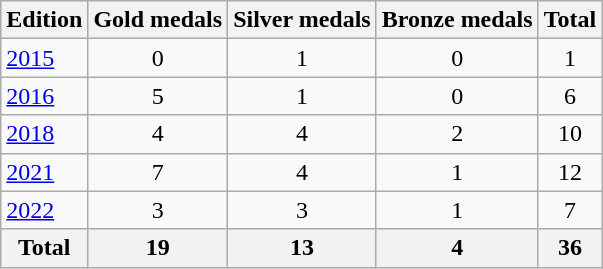<table class="wikitable">
<tr>
<th>Edition</th>
<th>Gold medals</th>
<th>Silver medals</th>
<th>Bronze medals</th>
<th>Total</th>
</tr>
<tr>
<td><a href='#'>2015</a></td>
<td style="text-align:center;">0</td>
<td style="text-align:center;">1</td>
<td style="text-align:center;">0</td>
<td style="text-align:center;">1</td>
</tr>
<tr>
<td><a href='#'>2016</a></td>
<td style="text-align:center;">5</td>
<td style="text-align:center;">1</td>
<td style="text-align:center;">0</td>
<td style="text-align:center;">6</td>
</tr>
<tr>
<td><a href='#'>2018</a></td>
<td style="text-align:center;">4</td>
<td style="text-align:center;">4</td>
<td style="text-align:center;">2</td>
<td style="text-align:center;">10</td>
</tr>
<tr>
<td><a href='#'>2021</a></td>
<td style="text-align:center;">7</td>
<td style="text-align:center;">4</td>
<td style="text-align:center;">1</td>
<td style="text-align:center;">12</td>
</tr>
<tr>
<td><a href='#'>2022</a></td>
<td style="text-align:center;">3</td>
<td style="text-align:center;">3</td>
<td style="text-align:center;">1</td>
<td style="text-align:center;">7</td>
</tr>
<tr>
<th>Total</th>
<th style="text-align:center;">19</th>
<th style="text-align:center;">13</th>
<th style="text-align:center;">4</th>
<th style="text-align:center;">36</th>
</tr>
</table>
